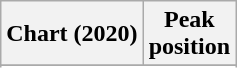<table class="wikitable sortable plainrowheaders" style="text-align:center">
<tr>
<th scope="col">Chart (2020)</th>
<th scope="col">Peak<br>position</th>
</tr>
<tr>
</tr>
<tr>
</tr>
<tr>
</tr>
</table>
